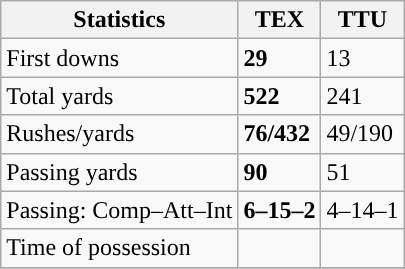<table class="wikitable" style="float: left;">
<tr>
<th>Statistics</th>
<th>TEX</th>
<th>TTU</th>
</tr>
<tr>
<td>First downs</td>
<td><strong>29</strong></td>
<td>13</td>
</tr>
<tr>
<td>Total yards</td>
<td><strong>522</strong></td>
<td>241</td>
</tr>
<tr>
<td>Rushes/yards</td>
<td><strong>76/432</strong></td>
<td>49/190</td>
</tr>
<tr>
<td>Passing yards</td>
<td><strong>90</strong></td>
<td>51</td>
</tr>
<tr>
<td>Passing: Comp–Att–Int</td>
<td><strong>6–15–2</strong></td>
<td>4–14–1</td>
</tr>
<tr>
<td>Time of possession</td>
<td></td>
<td></td>
</tr>
<tr>
</tr>
</table>
